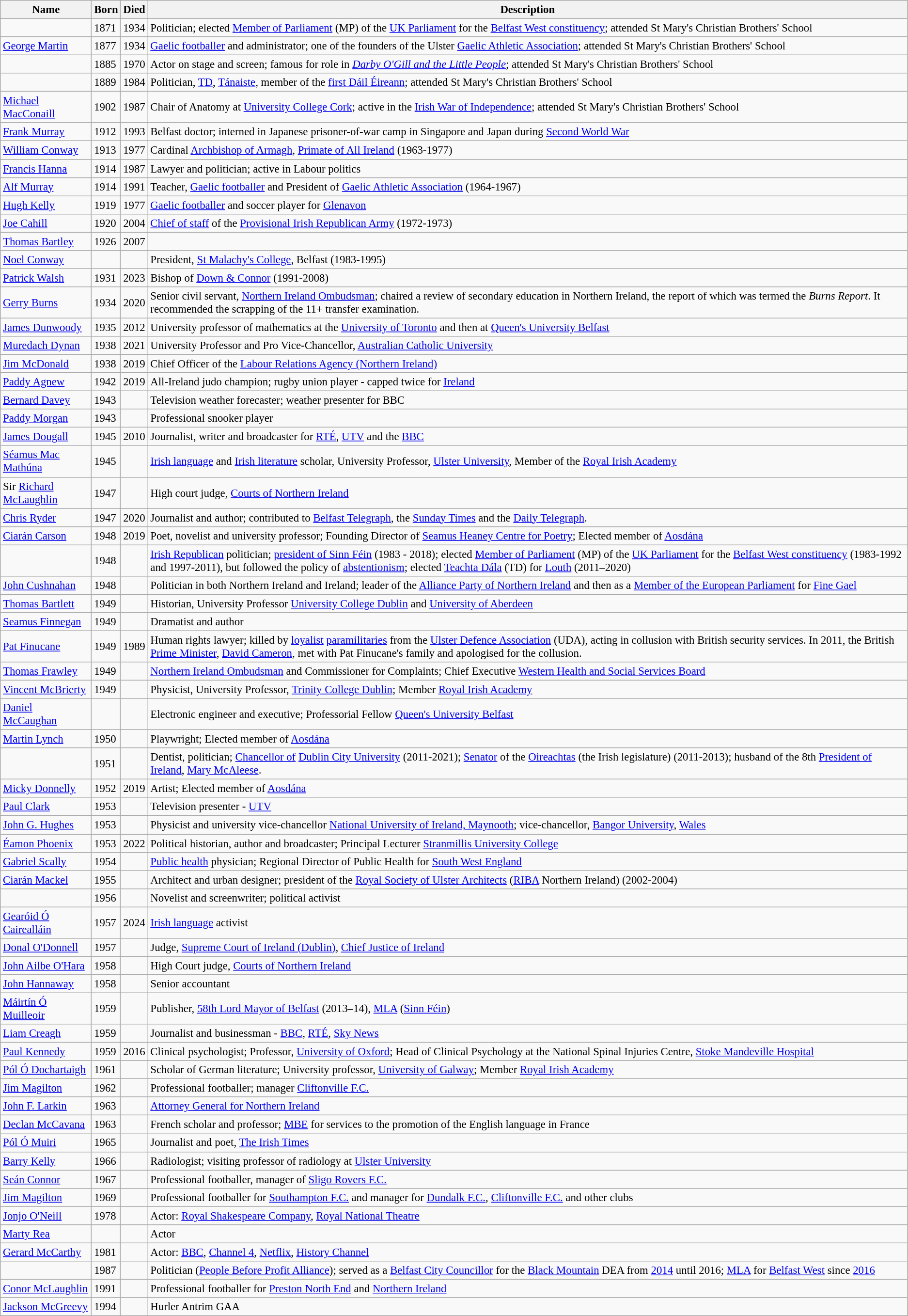<table class="wikitable" style="font-size: 95%;">
<tr>
<th>Name</th>
<th>Born</th>
<th>Died</th>
<th>Description</th>
</tr>
<tr>
<td></td>
<td>1871</td>
<td>1934</td>
<td>Politician; elected <a href='#'>Member of Parliament</a> (MP) of the <a href='#'>UK Parliament</a> for the <a href='#'>Belfast West constituency</a>; attended St Mary's Christian Brothers' School</td>
</tr>
<tr>
<td><a href='#'>George Martin</a></td>
<td>1877</td>
<td>1934</td>
<td><a href='#'>Gaelic footballer</a> and administrator; one of the founders of the Ulster <a href='#'>Gaelic Athletic Association</a>; attended St Mary's Christian Brothers' School</td>
</tr>
<tr>
<td></td>
<td>1885</td>
<td>1970</td>
<td>Actor on stage and screen; famous for role in <em><a href='#'>Darby O'Gill and the Little People</a></em>; attended St Mary's Christian Brothers' School</td>
</tr>
<tr>
<td></td>
<td>1889</td>
<td>1984</td>
<td>Politician, <a href='#'>TD</a>, <a href='#'>Tánaiste</a>, member of the <a href='#'>first Dáil Éireann</a>; attended St Mary's Christian Brothers' School</td>
</tr>
<tr>
<td><a href='#'>Michael MacConaill</a></td>
<td>1902</td>
<td>1987</td>
<td>Chair of Anatomy at <a href='#'>University College Cork</a>; active in the <a href='#'>Irish War of Independence</a>; attended St Mary's Christian Brothers' School</td>
</tr>
<tr>
<td><a href='#'>Frank Murray</a></td>
<td>1912</td>
<td>1993</td>
<td>Belfast doctor; interned in Japanese prisoner-of-war camp in Singapore and Japan during <a href='#'>Second World War</a></td>
</tr>
<tr>
<td><a href='#'>William Conway</a></td>
<td>1913</td>
<td>1977</td>
<td>Cardinal <a href='#'>Archbishop of Armagh</a>, <a href='#'>Primate of All Ireland</a> (1963-1977)</td>
</tr>
<tr>
<td><a href='#'>Francis Hanna</a></td>
<td>1914</td>
<td>1987</td>
<td>Lawyer and politician; active in Labour politics</td>
</tr>
<tr>
<td><a href='#'>Alf Murray</a></td>
<td>1914</td>
<td>1991</td>
<td>Teacher, <a href='#'>Gaelic footballer</a> and President of <a href='#'>Gaelic Athletic Association</a> (1964-1967)</td>
</tr>
<tr>
<td><a href='#'>Hugh Kelly</a></td>
<td>1919</td>
<td>1977</td>
<td><a href='#'>Gaelic footballer</a> and soccer player for <a href='#'>Glenavon</a></td>
</tr>
<tr>
<td><a href='#'>Joe Cahill</a></td>
<td>1920</td>
<td>2004</td>
<td><a href='#'>Chief of staff</a> of the <a href='#'>Provisional Irish Republican Army</a> (1972-1973)</td>
</tr>
<tr>
<td><a href='#'>Thomas Bartley</a></td>
<td>1926</td>
<td>2007</td>
<td></td>
</tr>
<tr>
<td><a href='#'>Noel Conway</a></td>
<td></td>
<td></td>
<td>President, <a href='#'>St Malachy's College</a>, Belfast (1983-1995)</td>
</tr>
<tr>
<td><a href='#'>Patrick Walsh</a></td>
<td>1931</td>
<td>2023</td>
<td>Bishop of <a href='#'>Down & Connor</a> (1991-2008)</td>
</tr>
<tr>
<td><a href='#'>Gerry Burns</a></td>
<td>1934</td>
<td>2020</td>
<td>Senior civil servant, <a href='#'>Northern Ireland Ombudsman</a>; chaired a review of secondary education in Northern Ireland, the report of which was termed the <em>Burns Report</em>.  It recommended the scrapping of the 11+ transfer examination.</td>
</tr>
<tr>
<td><a href='#'>James Dunwoody</a></td>
<td>1935</td>
<td>2012</td>
<td>University professor of mathematics at the <a href='#'>University of Toronto</a> and then at <a href='#'>Queen's University Belfast</a></td>
</tr>
<tr>
<td><a href='#'>Muredach Dynan</a></td>
<td>1938</td>
<td>2021</td>
<td>University Professor and Pro Vice-Chancellor, <a href='#'>Australian Catholic University</a></td>
</tr>
<tr>
<td><a href='#'>Jim McDonald</a></td>
<td>1938</td>
<td>2019</td>
<td>Chief Officer of the <a href='#'>Labour Relations Agency (Northern Ireland)</a></td>
</tr>
<tr>
<td><a href='#'>Paddy Agnew</a></td>
<td>1942</td>
<td>2019</td>
<td>All-Ireland judo champion; rugby union player - capped twice for <a href='#'>Ireland</a></td>
</tr>
<tr>
<td><a href='#'>Bernard Davey</a></td>
<td>1943</td>
<td></td>
<td>Television weather forecaster; weather presenter for BBC</td>
</tr>
<tr>
<td><a href='#'>Paddy Morgan</a></td>
<td>1943</td>
<td></td>
<td>Professional snooker player</td>
</tr>
<tr>
<td><a href='#'>James Dougall</a></td>
<td>1945</td>
<td>2010</td>
<td>Journalist, writer and broadcaster for <a href='#'>RTÉ</a>, <a href='#'>UTV</a> and the <a href='#'>BBC</a></td>
</tr>
<tr>
<td><a href='#'>Séamus Mac Mathúna</a></td>
<td>1945</td>
<td></td>
<td><a href='#'>Irish language</a> and <a href='#'>Irish literature</a> scholar, University Professor, <a href='#'>Ulster University</a>, Member of the <a href='#'>Royal Irish Academy</a></td>
</tr>
<tr>
<td>Sir <a href='#'>Richard McLaughlin</a></td>
<td>1947</td>
<td></td>
<td>High court judge, <a href='#'>Courts of Northern Ireland</a></td>
</tr>
<tr>
<td><a href='#'>Chris Ryder</a></td>
<td>1947</td>
<td>2020</td>
<td>Journalist and author; contributed to <a href='#'>Belfast Telegraph</a>, the <a href='#'>Sunday Times</a> and the <a href='#'>Daily Telegraph</a>.</td>
</tr>
<tr>
<td><a href='#'>Ciarán Carson</a></td>
<td>1948</td>
<td>2019</td>
<td>Poet, novelist and university professor; Founding Director of <a href='#'>Seamus Heaney Centre for Poetry</a>; Elected member of <a href='#'>Aosdána</a></td>
</tr>
<tr>
<td></td>
<td>1948</td>
<td></td>
<td><a href='#'>Irish Republican</a> politician; <a href='#'>president of Sinn Féin</a> (1983 - 2018); elected <a href='#'>Member of Parliament</a> (MP) of the <a href='#'>UK Parliament</a> for the <a href='#'>Belfast West constituency</a> (1983-1992 and 1997-2011), but followed the policy of <a href='#'>abstentionism</a>; elected <a href='#'>Teachta Dála</a> (TD) for <a href='#'>Louth</a> (2011–2020)</td>
</tr>
<tr>
<td><a href='#'>John Cushnahan</a></td>
<td>1948</td>
<td></td>
<td>Politician in both Northern Ireland and Ireland; leader of the <a href='#'>Alliance Party of Northern Ireland</a> and then as a <a href='#'>Member of the European Parliament</a> for <a href='#'>Fine Gael</a></td>
</tr>
<tr>
<td><a href='#'>Thomas Bartlett</a></td>
<td>1949</td>
<td></td>
<td>Historian, University Professor <a href='#'>University College Dublin</a> and <a href='#'>University of Aberdeen</a></td>
</tr>
<tr>
<td><a href='#'>Seamus Finnegan</a></td>
<td>1949</td>
<td></td>
<td>Dramatist and author</td>
</tr>
<tr>
<td><a href='#'>Pat Finucane</a></td>
<td>1949</td>
<td>1989</td>
<td>Human rights lawyer; killed by <a href='#'>loyalist</a> <a href='#'>paramilitaries</a> from the <a href='#'>Ulster Defence Association</a> (UDA), acting in collusion with British security services. In 2011, the British <a href='#'>Prime Minister</a>, <a href='#'>David Cameron</a>, met with Pat Finucane's family and apologised for the collusion.</td>
</tr>
<tr>
<td><a href='#'>Thomas Frawley</a></td>
<td>1949</td>
<td></td>
<td><a href='#'>Northern Ireland Ombudsman</a> and Commissioner for Complaints; Chief Executive <a href='#'>Western Health and Social Services Board</a></td>
</tr>
<tr>
<td><a href='#'>Vincent McBrierty</a></td>
<td>1949</td>
<td></td>
<td>Physicist, University Professor, <a href='#'>Trinity College Dublin</a>; Member <a href='#'>Royal Irish Academy</a></td>
</tr>
<tr>
<td><a href='#'>Daniel McCaughan</a></td>
<td></td>
<td></td>
<td>Electronic engineer and executive; Professorial Fellow <a href='#'>Queen's University Belfast</a></td>
</tr>
<tr>
<td><a href='#'>Martin Lynch</a></td>
<td>1950</td>
<td></td>
<td>Playwright; Elected member of <a href='#'>Aosdána</a></td>
</tr>
<tr>
<td></td>
<td>1951</td>
<td></td>
<td>Dentist, politician; <a href='#'>Chancellor of</a> <a href='#'>Dublin City University</a> (2011-2021); <a href='#'>Senator</a> of the <a href='#'>Oireachtas</a> (the Irish legislature) (2011-2013); husband of the 8th <a href='#'>President of Ireland</a>, <a href='#'>Mary McAleese</a>.</td>
</tr>
<tr>
<td><a href='#'>Micky Donnelly</a></td>
<td>1952</td>
<td>2019</td>
<td>Artist; Elected member of <a href='#'>Aosdána</a></td>
</tr>
<tr>
<td><a href='#'>Paul Clark</a></td>
<td>1953</td>
<td></td>
<td>Television presenter - <a href='#'>UTV</a></td>
</tr>
<tr>
<td><a href='#'>John G. Hughes</a></td>
<td>1953</td>
<td></td>
<td>Physicist and university vice-chancellor <a href='#'>National University of Ireland, Maynooth</a>; vice-chancellor, <a href='#'>Bangor University</a>, <a href='#'>Wales</a></td>
</tr>
<tr>
<td><a href='#'>Éamon Phoenix</a></td>
<td>1953</td>
<td>2022</td>
<td>Political historian, author and broadcaster; Principal Lecturer <a href='#'>Stranmillis University College</a></td>
</tr>
<tr>
<td><a href='#'>Gabriel Scally</a></td>
<td>1954</td>
<td></td>
<td><a href='#'>Public health</a> physician; Regional Director of Public Health for <a href='#'>South West England</a></td>
</tr>
<tr>
<td><a href='#'>Ciarán Mackel</a></td>
<td>1955</td>
<td></td>
<td>Architect and urban designer; president of the <a href='#'>Royal Society of Ulster Architects</a> (<a href='#'>RIBA</a> Northern Ireland) (2002-2004)</td>
</tr>
<tr>
<td></td>
<td>1956</td>
<td></td>
<td>Novelist and screenwriter; political activist</td>
</tr>
<tr>
<td><a href='#'>Gearóid Ó Cairealláin</a></td>
<td>1957</td>
<td>2024</td>
<td><a href='#'>Irish language</a> activist</td>
</tr>
<tr>
<td><a href='#'>Donal O'Donnell</a></td>
<td>1957</td>
<td></td>
<td>Judge, <a href='#'>Supreme Court of Ireland (Dublin)</a>, <a href='#'>Chief Justice of Ireland</a></td>
</tr>
<tr>
<td><a href='#'>John Ailbe O'Hara</a></td>
<td>1958</td>
<td></td>
<td>High Court judge, <a href='#'>Courts of Northern Ireland</a></td>
</tr>
<tr>
<td><a href='#'>John Hannaway</a></td>
<td>1958</td>
<td></td>
<td>Senior accountant</td>
</tr>
<tr>
<td><a href='#'>Máirtín Ó Muilleoir</a></td>
<td>1959</td>
<td></td>
<td>Publisher, <a href='#'>58th Lord Mayor of Belfast</a> (2013–14), <a href='#'>MLA</a> (<a href='#'>Sinn Féin</a>)</td>
</tr>
<tr>
<td><a href='#'>Liam Creagh</a></td>
<td>1959</td>
<td></td>
<td>Journalist and businessman - <a href='#'>BBC</a>, <a href='#'>RTÉ</a>, <a href='#'>Sky News</a></td>
</tr>
<tr>
<td><a href='#'>Paul Kennedy</a></td>
<td>1959</td>
<td>2016</td>
<td>Clinical psychologist; Professor, <a href='#'>University of Oxford</a>; Head of Clinical Psychology at the National Spinal Injuries Centre, <a href='#'>Stoke Mandeville Hospital</a></td>
</tr>
<tr>
<td><a href='#'>Pól Ó Dochartaigh</a></td>
<td>1961</td>
<td></td>
<td>Scholar of German literature; University professor, <a href='#'>University of Galway</a>; Member <a href='#'>Royal Irish Academy</a></td>
</tr>
<tr>
<td><a href='#'>Jim Magilton</a></td>
<td>1962</td>
<td></td>
<td>Professional footballer; manager <a href='#'>Cliftonville F.C.</a></td>
</tr>
<tr>
<td><a href='#'>John F. Larkin</a></td>
<td>1963</td>
<td></td>
<td><a href='#'>Attorney General for Northern Ireland</a></td>
</tr>
<tr>
<td><a href='#'>Declan McCavana</a></td>
<td>1963</td>
<td></td>
<td>French scholar and professor; <a href='#'>MBE</a> for services to the promotion of the English language in France</td>
</tr>
<tr>
<td><a href='#'>Pól Ó Muiri</a></td>
<td>1965</td>
<td></td>
<td>Journalist and poet, <a href='#'>The Irish Times</a></td>
</tr>
<tr>
<td><a href='#'>Barry Kelly</a></td>
<td>1966</td>
<td></td>
<td>Radiologist; visiting professor of radiology at <a href='#'>Ulster University</a></td>
</tr>
<tr>
<td><a href='#'>Seán Connor</a></td>
<td>1967</td>
<td></td>
<td>Professional footballer, manager of <a href='#'>Sligo Rovers F.C.</a></td>
</tr>
<tr>
<td><a href='#'>Jim Magilton</a></td>
<td>1969</td>
<td></td>
<td>Professional footballer for <a href='#'>Southampton F.C.</a> and manager for <a href='#'>Dundalk F.C.</a>, <a href='#'>Cliftonville F.C.</a> and other clubs</td>
</tr>
<tr>
<td><a href='#'>Jonjo O'Neill</a></td>
<td>1978</td>
<td></td>
<td>Actor: <a href='#'>Royal Shakespeare Company</a>, <a href='#'>Royal National Theatre</a></td>
</tr>
<tr>
<td><a href='#'>Marty Rea</a></td>
<td></td>
<td></td>
<td>Actor</td>
</tr>
<tr>
<td><a href='#'>Gerard McCarthy</a></td>
<td>1981</td>
<td></td>
<td>Actor: <a href='#'>BBC</a>, <a href='#'>Channel 4</a>, <a href='#'>Netflix</a>, <a href='#'>History Channel</a></td>
</tr>
<tr>
<td></td>
<td>1987</td>
<td></td>
<td>Politician (<a href='#'>People Before Profit Alliance</a>); served as a <a href='#'>Belfast City Councillor</a> for the <a href='#'>Black Mountain</a> DEA from <a href='#'>2014</a> until 2016; <a href='#'>MLA</a>  for <a href='#'>Belfast West</a> since <a href='#'>2016</a></td>
</tr>
<tr>
<td><a href='#'>Conor McLaughlin</a></td>
<td>1991</td>
<td></td>
<td>Professional footballer for <a href='#'>Preston North End</a> and <a href='#'>Northern Ireland</a></td>
</tr>
<tr>
<td><a href='#'>Jackson McGreevy</a></td>
<td>1994</td>
<td></td>
<td>Hurler Antrim GAA</td>
</tr>
</table>
